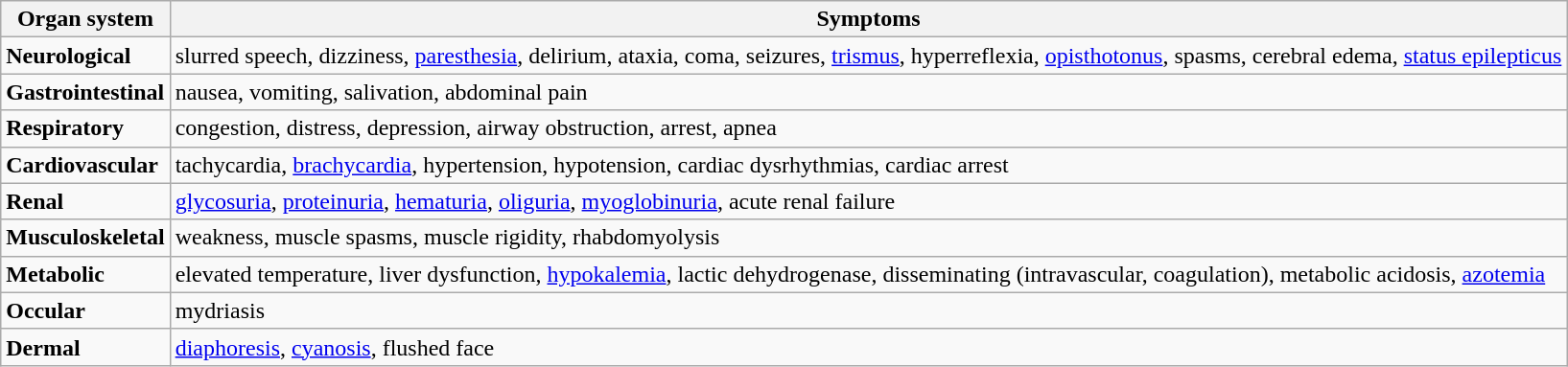<table class="wikitable">
<tr>
<th>Organ system</th>
<th>Symptoms</th>
</tr>
<tr>
<td><strong>Neurological</strong></td>
<td>slurred speech, dizziness, <a href='#'>paresthesia</a>, delirium, ataxia, coma, seizures, <a href='#'>trismus</a>, hyperreflexia, <a href='#'>opisthotonus</a>, spasms, cerebral edema, <a href='#'>status epilepticus</a></td>
</tr>
<tr>
<td><strong>Gastrointestinal</strong></td>
<td>nausea, vomiting, salivation, abdominal pain</td>
</tr>
<tr>
<td><strong>Respiratory</strong></td>
<td>congestion, distress, depression, airway obstruction, arrest, apnea</td>
</tr>
<tr>
<td><strong>Cardiovascular</strong></td>
<td>tachycardia, <a href='#'>brachycardia</a>, hypertension, hypotension, cardiac dysrhythmias, cardiac arrest</td>
</tr>
<tr>
<td><strong>Renal</strong></td>
<td><a href='#'>glycosuria</a>, <a href='#'>proteinuria</a>, <a href='#'>hematuria</a>, <a href='#'>oliguria</a>, <a href='#'>myoglobinuria</a>, acute renal failure</td>
</tr>
<tr>
<td><strong>Musculoskeletal</strong></td>
<td>weakness, muscle spasms, muscle rigidity, rhabdomyolysis</td>
</tr>
<tr>
<td><strong>Metabolic</strong></td>
<td>elevated temperature, liver dysfunction, <a href='#'>hypokalemia</a>, lactic dehydrogenase, disseminating (intravascular, coagulation), metabolic acidosis, <a href='#'>azotemia</a></td>
</tr>
<tr>
<td><strong>Occular</strong></td>
<td>mydriasis</td>
</tr>
<tr>
<td><strong>Dermal</strong></td>
<td><a href='#'>diaphoresis</a>, <a href='#'>cyanosis</a>, flushed face</td>
</tr>
</table>
